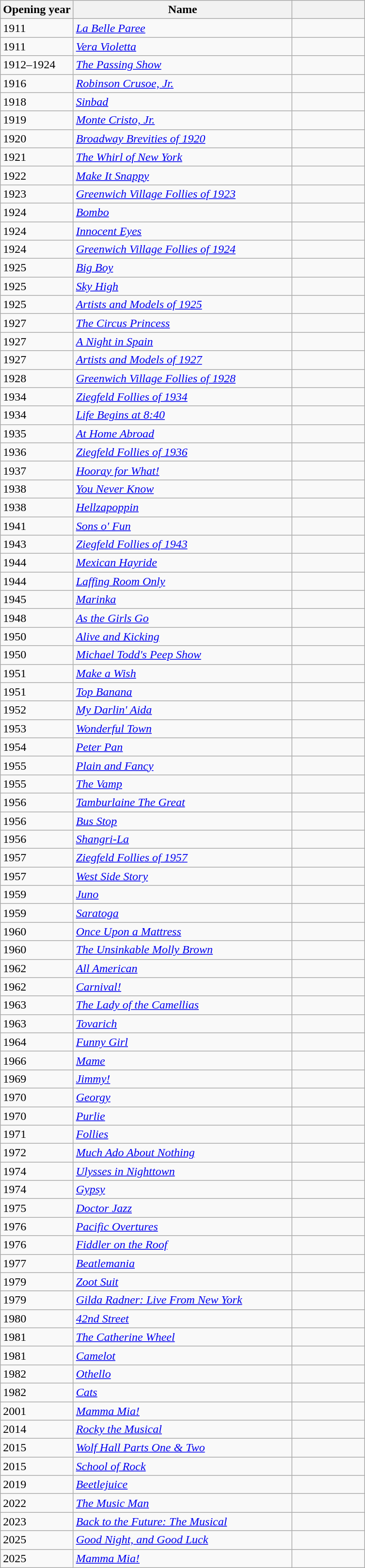<table class="wikitable sortable collapsible">
<tr>
<th width=20% scope="col">Opening year</th>
<th width=60% scope="col">Name</th>
<th width=20% scope="col" class="unsortable"></th>
</tr>
<tr>
<td>1911</td>
<td><em><a href='#'>La Belle Paree</a></em></td>
<td></td>
</tr>
<tr>
<td>1911</td>
<td><em><a href='#'>Vera Violetta</a></em></td>
<td></td>
</tr>
<tr>
<td>1912–1924</td>
<td><em><a href='#'>The Passing Show</a></em></td>
<td></td>
</tr>
<tr>
<td>1916</td>
<td><em><a href='#'>Robinson Crusoe, Jr.</a></em></td>
<td></td>
</tr>
<tr>
<td>1918</td>
<td><em><a href='#'>Sinbad</a></em></td>
<td></td>
</tr>
<tr>
<td>1919</td>
<td><em><a href='#'>Monte Cristo, Jr.</a></em></td>
<td></td>
</tr>
<tr>
<td>1920</td>
<td><em><a href='#'>Broadway Brevities of 1920</a></em></td>
<td></td>
</tr>
<tr>
<td>1921</td>
<td><em><a href='#'>The Whirl of New York</a></em></td>
<td></td>
</tr>
<tr>
<td>1922</td>
<td><em><a href='#'>Make It Snappy</a></em></td>
<td></td>
</tr>
<tr>
<td>1923</td>
<td><em><a href='#'>Greenwich Village Follies of 1923</a></em></td>
<td></td>
</tr>
<tr>
<td>1924</td>
<td><em><a href='#'>Bombo</a></em></td>
<td></td>
</tr>
<tr>
<td>1924</td>
<td><em><a href='#'>Innocent Eyes</a></em></td>
<td></td>
</tr>
<tr>
<td>1924</td>
<td><em><a href='#'>Greenwich Village Follies of 1924</a></em></td>
<td></td>
</tr>
<tr>
<td>1925</td>
<td><em><a href='#'>Big Boy</a></em></td>
<td></td>
</tr>
<tr>
<td>1925</td>
<td><em><a href='#'>Sky High</a></em></td>
<td></td>
</tr>
<tr>
<td>1925</td>
<td><em><a href='#'>Artists and Models of 1925</a></em></td>
<td></td>
</tr>
<tr>
<td>1927</td>
<td><em><a href='#'>The Circus Princess</a></em></td>
<td></td>
</tr>
<tr>
<td>1927</td>
<td><em><a href='#'>A Night in Spain</a></em></td>
<td></td>
</tr>
<tr>
<td>1927</td>
<td><em><a href='#'>Artists and Models of 1927</a></em></td>
<td></td>
</tr>
<tr>
<td>1928</td>
<td><em><a href='#'>Greenwich Village Follies of 1928</a></em></td>
<td></td>
</tr>
<tr>
<td>1934</td>
<td><em><a href='#'>Ziegfeld Follies of 1934</a></em></td>
<td></td>
</tr>
<tr>
<td>1934</td>
<td><em><a href='#'>Life Begins at 8:40</a></em></td>
<td></td>
</tr>
<tr>
<td>1935</td>
<td><em><a href='#'>At Home Abroad</a></em></td>
<td></td>
</tr>
<tr>
<td>1936</td>
<td><em><a href='#'>Ziegfeld Follies of 1936</a></em></td>
<td></td>
</tr>
<tr>
<td>1937</td>
<td><em><a href='#'>Hooray for What!</a></em></td>
<td></td>
</tr>
<tr>
<td>1938</td>
<td><em><a href='#'>You Never Know</a></em></td>
<td></td>
</tr>
<tr>
<td>1938</td>
<td><em><a href='#'>Hellzapoppin</a></em></td>
<td></td>
</tr>
<tr>
<td>1941</td>
<td><em><a href='#'>Sons o' Fun</a></em></td>
<td></td>
</tr>
<tr>
<td>1943</td>
<td><em><a href='#'>Ziegfeld Follies of 1943</a></em></td>
<td></td>
</tr>
<tr>
<td>1944</td>
<td><em><a href='#'>Mexican Hayride</a></em></td>
<td></td>
</tr>
<tr>
<td>1944</td>
<td><em><a href='#'>Laffing Room Only</a></em></td>
<td></td>
</tr>
<tr>
<td>1945</td>
<td><em><a href='#'>Marinka</a></em></td>
<td></td>
</tr>
<tr>
<td>1948</td>
<td><em><a href='#'>As the Girls Go</a></em></td>
<td></td>
</tr>
<tr>
<td>1950</td>
<td><em><a href='#'>Alive and Kicking</a></em></td>
<td></td>
</tr>
<tr>
<td>1950</td>
<td><em><a href='#'>Michael Todd's Peep Show</a></em></td>
<td></td>
</tr>
<tr>
<td>1951</td>
<td><em><a href='#'>Make a Wish</a></em></td>
<td></td>
</tr>
<tr>
<td>1951</td>
<td><em><a href='#'>Top Banana</a></em></td>
<td></td>
</tr>
<tr>
<td>1952</td>
<td><em><a href='#'>My Darlin' Aida</a></em></td>
<td></td>
</tr>
<tr>
<td>1953</td>
<td><em><a href='#'>Wonderful Town</a></em></td>
<td></td>
</tr>
<tr>
<td>1954</td>
<td><em><a href='#'>Peter Pan</a></em></td>
<td></td>
</tr>
<tr>
<td>1955</td>
<td><em><a href='#'>Plain and Fancy</a></em></td>
<td></td>
</tr>
<tr>
<td>1955</td>
<td><em><a href='#'>The Vamp</a></em></td>
<td></td>
</tr>
<tr>
<td>1956</td>
<td><em><a href='#'>Tamburlaine The Great</a></em></td>
<td></td>
</tr>
<tr>
<td>1956</td>
<td><em><a href='#'>Bus Stop</a></em></td>
<td></td>
</tr>
<tr>
<td>1956</td>
<td><em><a href='#'>Shangri-La</a></em></td>
<td></td>
</tr>
<tr>
<td>1957</td>
<td><em><a href='#'>Ziegfeld Follies of 1957</a></em></td>
<td></td>
</tr>
<tr>
<td>1957</td>
<td><em><a href='#'>West Side Story</a></em></td>
<td></td>
</tr>
<tr>
<td>1959</td>
<td><em><a href='#'>Juno</a></em></td>
<td></td>
</tr>
<tr>
<td>1959</td>
<td><em><a href='#'>Saratoga</a></em></td>
<td></td>
</tr>
<tr>
<td>1960</td>
<td><em><a href='#'>Once Upon a Mattress</a></em></td>
<td></td>
</tr>
<tr>
<td>1960</td>
<td><em><a href='#'>The Unsinkable Molly Brown</a></em></td>
<td></td>
</tr>
<tr>
<td>1962</td>
<td><em><a href='#'>All American</a></em></td>
<td></td>
</tr>
<tr>
<td>1962</td>
<td><em><a href='#'>Carnival!</a></em></td>
<td></td>
</tr>
<tr>
<td>1963</td>
<td><em><a href='#'>The Lady of the Camellias</a></em></td>
<td></td>
</tr>
<tr>
<td>1963</td>
<td><em><a href='#'>Tovarich</a></em></td>
<td></td>
</tr>
<tr>
<td>1964</td>
<td><em><a href='#'>Funny Girl</a></em></td>
<td></td>
</tr>
<tr>
<td>1966</td>
<td><em><a href='#'>Mame</a></em></td>
<td></td>
</tr>
<tr>
<td>1969</td>
<td><em><a href='#'>Jimmy!</a></em></td>
<td></td>
</tr>
<tr>
<td>1970</td>
<td><em><a href='#'>Georgy</a></em></td>
<td></td>
</tr>
<tr>
<td>1970</td>
<td><em><a href='#'>Purlie</a></em></td>
<td></td>
</tr>
<tr>
<td>1971</td>
<td><em><a href='#'>Follies</a></em></td>
<td></td>
</tr>
<tr>
<td>1972</td>
<td><em><a href='#'>Much Ado About Nothing</a></em></td>
<td></td>
</tr>
<tr>
<td>1974</td>
<td><em><a href='#'>Ulysses in Nighttown</a></em></td>
<td></td>
</tr>
<tr>
<td>1974</td>
<td><em><a href='#'>Gypsy</a></em></td>
<td></td>
</tr>
<tr>
<td>1975</td>
<td><em><a href='#'>Doctor Jazz</a></em></td>
<td></td>
</tr>
<tr>
<td>1976</td>
<td><em><a href='#'>Pacific Overtures</a></em></td>
<td></td>
</tr>
<tr>
<td>1976</td>
<td><em><a href='#'>Fiddler on the Roof</a></em></td>
<td></td>
</tr>
<tr>
<td>1977</td>
<td><em><a href='#'>Beatlemania</a></em></td>
<td></td>
</tr>
<tr>
<td>1979</td>
<td><em><a href='#'>Zoot Suit</a></em></td>
<td></td>
</tr>
<tr>
<td>1979</td>
<td><em><a href='#'>Gilda Radner: Live From New York</a></em></td>
<td></td>
</tr>
<tr>
<td>1980</td>
<td><em><a href='#'>42nd Street</a></em></td>
<td></td>
</tr>
<tr>
<td>1981</td>
<td><em><a href='#'>The Catherine Wheel</a></em></td>
<td></td>
</tr>
<tr>
<td>1981</td>
<td><em><a href='#'>Camelot</a></em></td>
<td></td>
</tr>
<tr>
<td>1982</td>
<td><em><a href='#'>Othello</a></em></td>
<td></td>
</tr>
<tr>
<td>1982</td>
<td><em><a href='#'>Cats</a></em></td>
<td></td>
</tr>
<tr>
<td>2001</td>
<td><em><a href='#'>Mamma Mia!</a></em></td>
<td></td>
</tr>
<tr>
<td>2014</td>
<td><em><a href='#'>Rocky the Musical</a></em></td>
<td></td>
</tr>
<tr>
<td>2015</td>
<td><em><a href='#'>Wolf Hall Parts One & Two</a></em></td>
<td></td>
</tr>
<tr>
<td>2015</td>
<td><em><a href='#'>School of Rock</a></em></td>
<td></td>
</tr>
<tr>
<td>2019</td>
<td><em><a href='#'>Beetlejuice</a></em></td>
<td></td>
</tr>
<tr>
<td>2022</td>
<td><em><a href='#'>The Music Man</a></em></td>
<td></td>
</tr>
<tr>
<td>2023</td>
<td><em><a href='#'>Back to the Future: The Musical</a></em></td>
<td></td>
</tr>
<tr>
<td>2025</td>
<td><em><a href='#'>Good Night, and Good Luck</a></em></td>
<td></td>
</tr>
<tr>
<td>2025</td>
<td><em><a href='#'>Mamma Mia!</a></em></td>
<td></td>
</tr>
</table>
